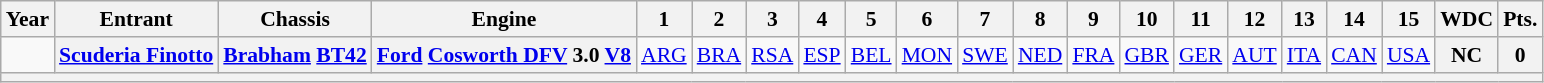<table class="wikitable" style="text-align:center; font-size:90%">
<tr>
<th>Year</th>
<th>Entrant</th>
<th>Chassis</th>
<th>Engine</th>
<th>1</th>
<th>2</th>
<th>3</th>
<th>4</th>
<th>5</th>
<th>6</th>
<th>7</th>
<th>8</th>
<th>9</th>
<th>10</th>
<th>11</th>
<th>12</th>
<th>13</th>
<th>14</th>
<th>15</th>
<th>WDC</th>
<th>Pts.</th>
</tr>
<tr>
<td></td>
<th><a href='#'>Scuderia Finotto</a></th>
<th><a href='#'>Brabham</a> <a href='#'>BT42</a></th>
<th><a href='#'>Ford</a> <a href='#'>Cosworth DFV</a> 3.0 <a href='#'>V8</a></th>
<td><a href='#'>ARG</a></td>
<td><a href='#'>BRA</a></td>
<td><a href='#'>RSA</a></td>
<td><a href='#'>ESP</a></td>
<td><a href='#'>BEL</a></td>
<td><a href='#'>MON</a></td>
<td><a href='#'>SWE</a></td>
<td><a href='#'>NED</a></td>
<td><a href='#'>FRA</a></td>
<td><a href='#'>GBR</a></td>
<td><a href='#'>GER</a></td>
<td><a href='#'>AUT</a></td>
<td><a href='#'>ITA</a><br></td>
<td><a href='#'>CAN</a></td>
<td><a href='#'>USA</a></td>
<th>NC</th>
<th>0</th>
</tr>
<tr>
<th colspan="21"></th>
</tr>
</table>
